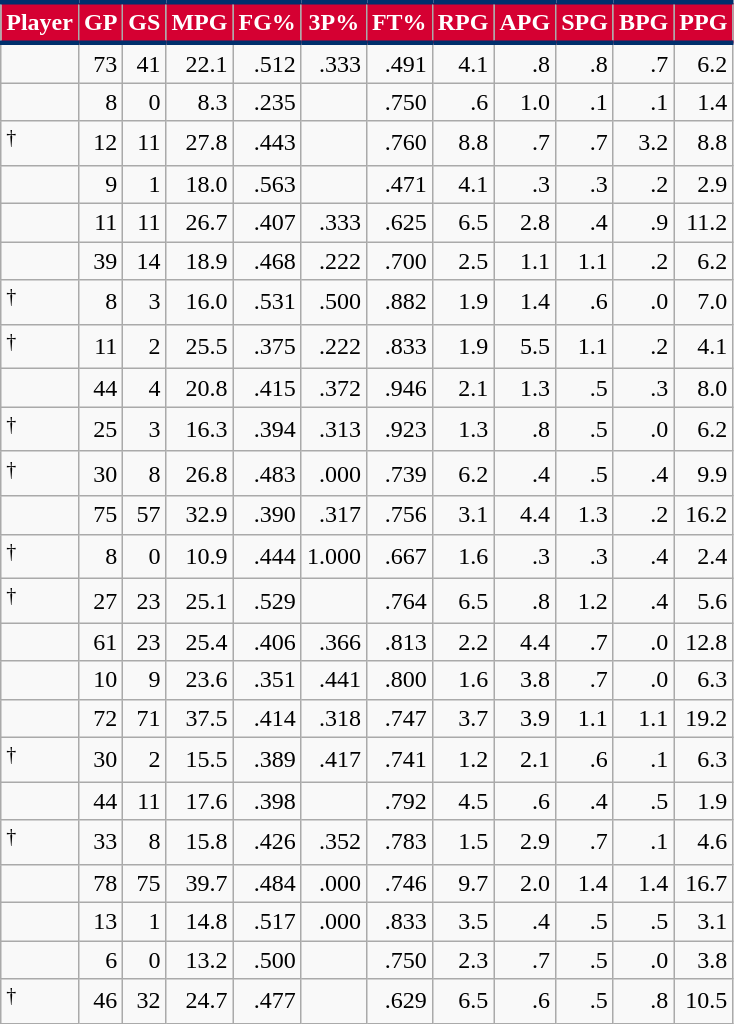<table class="wikitable sortable" style="text-align:right;">
<tr>
<th style="background:#D50032; color:#FFFFFF; border-top:#002F6C 3px solid; border-bottom:#002F6C 3px solid;">Player</th>
<th style="background:#D50032; color:#FFFFFF; border-top:#002F6C 3px solid; border-bottom:#002F6C 3px solid;">GP</th>
<th style="background:#D50032; color:#FFFFFF; border-top:#002F6C 3px solid; border-bottom:#002F6C 3px solid;">GS</th>
<th style="background:#D50032; color:#FFFFFF; border-top:#002F6C 3px solid; border-bottom:#002F6C 3px solid;">MPG</th>
<th style="background:#D50032; color:#FFFFFF; border-top:#002F6C 3px solid; border-bottom:#002F6C 3px solid;">FG%</th>
<th style="background:#D50032; color:#FFFFFF; border-top:#002F6C 3px solid; border-bottom:#002F6C 3px solid;">3P%</th>
<th style="background:#D50032; color:#FFFFFF; border-top:#002F6C 3px solid; border-bottom:#002F6C 3px solid;">FT%</th>
<th style="background:#D50032; color:#FFFFFF; border-top:#002F6C 3px solid; border-bottom:#002F6C 3px solid;">RPG</th>
<th style="background:#D50032; color:#FFFFFF; border-top:#002F6C 3px solid; border-bottom:#002F6C 3px solid;">APG</th>
<th style="background:#D50032; color:#FFFFFF; border-top:#002F6C 3px solid; border-bottom:#002F6C 3px solid;">SPG</th>
<th style="background:#D50032; color:#FFFFFF; border-top:#002F6C 3px solid; border-bottom:#002F6C 3px solid;">BPG</th>
<th style="background:#D50032; color:#FFFFFF; border-top:#002F6C 3px solid; border-bottom:#002F6C 3px solid;">PPG</th>
</tr>
<tr>
<td style="text-align:left;"></td>
<td>73</td>
<td>41</td>
<td>22.1</td>
<td>.512</td>
<td>.333</td>
<td>.491</td>
<td>4.1</td>
<td>.8</td>
<td>.8</td>
<td>.7</td>
<td>6.2</td>
</tr>
<tr>
<td style="text-align:left;"></td>
<td>8</td>
<td>0</td>
<td>8.3</td>
<td>.235</td>
<td></td>
<td>.750</td>
<td>.6</td>
<td>1.0</td>
<td>.1</td>
<td>.1</td>
<td>1.4</td>
</tr>
<tr>
<td style="text-align:left;"><sup>†</sup></td>
<td>12</td>
<td>11</td>
<td>27.8</td>
<td>.443</td>
<td></td>
<td>.760</td>
<td>8.8</td>
<td>.7</td>
<td>.7</td>
<td>3.2</td>
<td>8.8</td>
</tr>
<tr>
<td style="text-align:left;"></td>
<td>9</td>
<td>1</td>
<td>18.0</td>
<td>.563</td>
<td></td>
<td>.471</td>
<td>4.1</td>
<td>.3</td>
<td>.3</td>
<td>.2</td>
<td>2.9</td>
</tr>
<tr>
<td style="text-align:left;"></td>
<td>11</td>
<td>11</td>
<td>26.7</td>
<td>.407</td>
<td>.333</td>
<td>.625</td>
<td>6.5</td>
<td>2.8</td>
<td>.4</td>
<td>.9</td>
<td>11.2</td>
</tr>
<tr>
<td style="text-align:left;"></td>
<td>39</td>
<td>14</td>
<td>18.9</td>
<td>.468</td>
<td>.222</td>
<td>.700</td>
<td>2.5</td>
<td>1.1</td>
<td>1.1</td>
<td>.2</td>
<td>6.2</td>
</tr>
<tr>
<td style="text-align:left;"><sup>†</sup></td>
<td>8</td>
<td>3</td>
<td>16.0</td>
<td>.531</td>
<td>.500</td>
<td>.882</td>
<td>1.9</td>
<td>1.4</td>
<td>.6</td>
<td>.0</td>
<td>7.0</td>
</tr>
<tr>
<td style="text-align:left;"><sup>†</sup></td>
<td>11</td>
<td>2</td>
<td>25.5</td>
<td>.375</td>
<td>.222</td>
<td>.833</td>
<td>1.9</td>
<td>5.5</td>
<td>1.1</td>
<td>.2</td>
<td>4.1</td>
</tr>
<tr>
<td style="text-align:left;"></td>
<td>44</td>
<td>4</td>
<td>20.8</td>
<td>.415</td>
<td>.372</td>
<td>.946</td>
<td>2.1</td>
<td>1.3</td>
<td>.5</td>
<td>.3</td>
<td>8.0</td>
</tr>
<tr>
<td style="text-align:left;"><sup>†</sup></td>
<td>25</td>
<td>3</td>
<td>16.3</td>
<td>.394</td>
<td>.313</td>
<td>.923</td>
<td>1.3</td>
<td>.8</td>
<td>.5</td>
<td>.0</td>
<td>6.2</td>
</tr>
<tr>
<td style="text-align:left;"><sup>†</sup></td>
<td>30</td>
<td>8</td>
<td>26.8</td>
<td>.483</td>
<td>.000</td>
<td>.739</td>
<td>6.2</td>
<td>.4</td>
<td>.5</td>
<td>.4</td>
<td>9.9</td>
</tr>
<tr>
<td style="text-align:left;"></td>
<td>75</td>
<td>57</td>
<td>32.9</td>
<td>.390</td>
<td>.317</td>
<td>.756</td>
<td>3.1</td>
<td>4.4</td>
<td>1.3</td>
<td>.2</td>
<td>16.2</td>
</tr>
<tr>
<td style="text-align:left;"><sup>†</sup></td>
<td>8</td>
<td>0</td>
<td>10.9</td>
<td>.444</td>
<td>1.000</td>
<td>.667</td>
<td>1.6</td>
<td>.3</td>
<td>.3</td>
<td>.4</td>
<td>2.4</td>
</tr>
<tr>
<td style="text-align:left;"><sup>†</sup></td>
<td>27</td>
<td>23</td>
<td>25.1</td>
<td>.529</td>
<td></td>
<td>.764</td>
<td>6.5</td>
<td>.8</td>
<td>1.2</td>
<td>.4</td>
<td>5.6</td>
</tr>
<tr>
<td style="text-align:left;"></td>
<td>61</td>
<td>23</td>
<td>25.4</td>
<td>.406</td>
<td>.366</td>
<td>.813</td>
<td>2.2</td>
<td>4.4</td>
<td>.7</td>
<td>.0</td>
<td>12.8</td>
</tr>
<tr>
<td style="text-align:left;"></td>
<td>10</td>
<td>9</td>
<td>23.6</td>
<td>.351</td>
<td>.441</td>
<td>.800</td>
<td>1.6</td>
<td>3.8</td>
<td>.7</td>
<td>.0</td>
<td>6.3</td>
</tr>
<tr>
<td style="text-align:left;"></td>
<td>72</td>
<td>71</td>
<td>37.5</td>
<td>.414</td>
<td>.318</td>
<td>.747</td>
<td>3.7</td>
<td>3.9</td>
<td>1.1</td>
<td>1.1</td>
<td>19.2</td>
</tr>
<tr>
<td style="text-align:left;"><sup>†</sup></td>
<td>30</td>
<td>2</td>
<td>15.5</td>
<td>.389</td>
<td>.417</td>
<td>.741</td>
<td>1.2</td>
<td>2.1</td>
<td>.6</td>
<td>.1</td>
<td>6.3</td>
</tr>
<tr>
<td style="text-align:left;"></td>
<td>44</td>
<td>11</td>
<td>17.6</td>
<td>.398</td>
<td></td>
<td>.792</td>
<td>4.5</td>
<td>.6</td>
<td>.4</td>
<td>.5</td>
<td>1.9</td>
</tr>
<tr>
<td style="text-align:left;"><sup>†</sup></td>
<td>33</td>
<td>8</td>
<td>15.8</td>
<td>.426</td>
<td>.352</td>
<td>.783</td>
<td>1.5</td>
<td>2.9</td>
<td>.7</td>
<td>.1</td>
<td>4.6</td>
</tr>
<tr>
<td style="text-align:left;"></td>
<td>78</td>
<td>75</td>
<td>39.7</td>
<td>.484</td>
<td>.000</td>
<td>.746</td>
<td>9.7</td>
<td>2.0</td>
<td>1.4</td>
<td>1.4</td>
<td>16.7</td>
</tr>
<tr>
<td style="text-align:left;"></td>
<td>13</td>
<td>1</td>
<td>14.8</td>
<td>.517</td>
<td>.000</td>
<td>.833</td>
<td>3.5</td>
<td>.4</td>
<td>.5</td>
<td>.5</td>
<td>3.1</td>
</tr>
<tr>
<td style="text-align:left;"></td>
<td>6</td>
<td>0</td>
<td>13.2</td>
<td>.500</td>
<td></td>
<td>.750</td>
<td>2.3</td>
<td>.7</td>
<td>.5</td>
<td>.0</td>
<td>3.8</td>
</tr>
<tr>
<td style="text-align:left;"><sup>†</sup></td>
<td>46</td>
<td>32</td>
<td>24.7</td>
<td>.477</td>
<td></td>
<td>.629</td>
<td>6.5</td>
<td>.6</td>
<td>.5</td>
<td>.8</td>
<td>10.5</td>
</tr>
</table>
